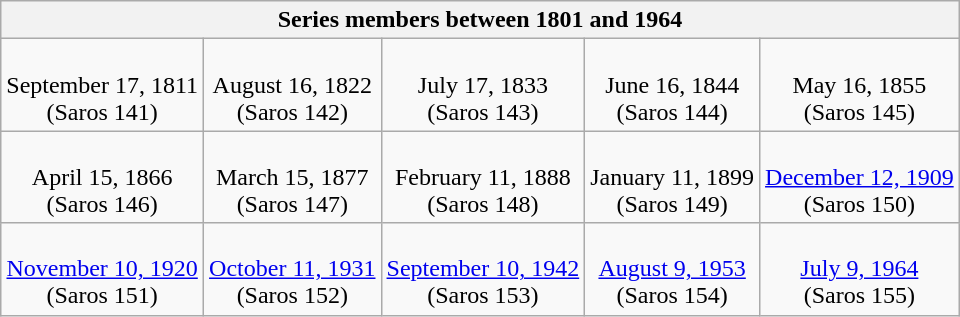<table class="wikitable mw-collapsible mw-collapsed">
<tr>
<th colspan=5>Series members between 1801 and 1964</th>
</tr>
<tr style="text-align:center;">
<td><br>September 17, 1811<br>(Saros 141)</td>
<td><br>August 16, 1822<br>(Saros 142)</td>
<td><br>July 17, 1833<br>(Saros 143)</td>
<td><br>June 16, 1844<br>(Saros 144)</td>
<td><br>May 16, 1855<br>(Saros 145)</td>
</tr>
<tr style="text-align:center;">
<td><br>April 15, 1866<br>(Saros 146)</td>
<td><br>March 15, 1877<br>(Saros 147)</td>
<td><br>February 11, 1888<br>(Saros 148)</td>
<td><br>January 11, 1899<br>(Saros 149)</td>
<td><br><a href='#'>December 12, 1909</a><br>(Saros 150)</td>
</tr>
<tr style="text-align:center;">
<td><br><a href='#'>November 10, 1920</a><br>(Saros 151)</td>
<td><br><a href='#'>October 11, 1931</a><br>(Saros 152)</td>
<td><br><a href='#'>September 10, 1942</a><br>(Saros 153)</td>
<td><br><a href='#'>August 9, 1953</a><br>(Saros 154)</td>
<td><br><a href='#'>July 9, 1964</a><br>(Saros 155)</td>
</tr>
</table>
